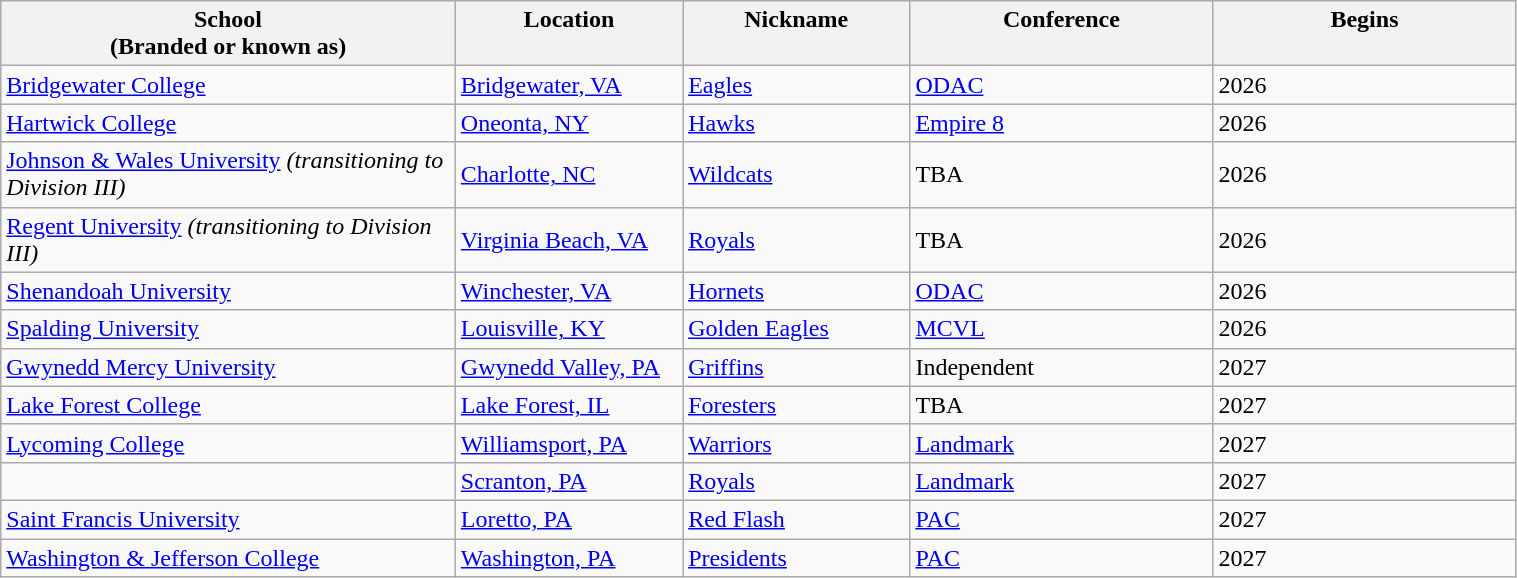<table class="wikitable sortable" style="width:80%;">
<tr valign=baseline>
<th style="width:30%;">School<br>(Branded or known as)</th>
<th style="width:15%;">Location</th>
<th style="width:15%;">Nickname</th>
<th style="width: 20%;">Conference</th>
<th style="width:;10%">Begins</th>
</tr>
<tr>
<td><a href='#'>Bridgewater College</a></td>
<td><a href='#'>Bridgewater, VA</a></td>
<td><a href='#'>Eagles</a></td>
<td><a href='#'>ODAC</a></td>
<td>2026</td>
</tr>
<tr>
<td><a href='#'>Hartwick College</a></td>
<td><a href='#'>Oneonta, NY</a></td>
<td><a href='#'>Hawks</a></td>
<td><a href='#'>Empire 8</a></td>
<td>2026</td>
</tr>
<tr>
<td><a href='#'>Johnson & Wales University</a> <em>(transitioning to Division III)</em></td>
<td><a href='#'>Charlotte, NC</a></td>
<td><a href='#'>Wildcats</a></td>
<td>TBA</td>
<td>2026</td>
</tr>
<tr>
<td><a href='#'>Regent University</a> <em>(transitioning to Division III)</em></td>
<td><a href='#'>Virginia Beach, VA</a></td>
<td><a href='#'>Royals</a></td>
<td>TBA</td>
<td>2026</td>
</tr>
<tr>
<td><a href='#'>Shenandoah University</a></td>
<td><a href='#'>Winchester, VA</a></td>
<td><a href='#'>Hornets</a></td>
<td><a href='#'>ODAC</a></td>
<td>2026</td>
</tr>
<tr>
<td><a href='#'>Spalding University</a></td>
<td><a href='#'>Louisville, KY</a></td>
<td><a href='#'>Golden Eagles</a></td>
<td><a href='#'>MCVL</a></td>
<td>2026</td>
</tr>
<tr>
<td><a href='#'>Gwynedd Mercy University</a></td>
<td><a href='#'>Gwynedd Valley, PA</a></td>
<td><a href='#'>Griffins</a></td>
<td>Independent</td>
<td>2027</td>
</tr>
<tr>
<td><a href='#'>Lake Forest College</a></td>
<td><a href='#'>Lake Forest, IL</a></td>
<td><a href='#'>Foresters</a></td>
<td>TBA</td>
<td>2027</td>
</tr>
<tr>
<td><a href='#'>Lycoming College</a></td>
<td><a href='#'>Williamsport, PA</a></td>
<td><a href='#'>Warriors</a></td>
<td><a href='#'>Landmark</a></td>
<td>2027</td>
</tr>
<tr>
<td></td>
<td><a href='#'>Scranton, PA</a></td>
<td><a href='#'>Royals</a></td>
<td><a href='#'>Landmark</a></td>
<td>2027</td>
</tr>
<tr>
<td><a href='#'>Saint Francis University</a></td>
<td><a href='#'>Loretto, PA</a></td>
<td><a href='#'>Red Flash</a></td>
<td><a href='#'>PAC</a></td>
<td>2027</td>
</tr>
<tr>
<td><a href='#'>Washington & Jefferson College</a></td>
<td><a href='#'>Washington, PA</a></td>
<td><a href='#'>Presidents</a></td>
<td><a href='#'>PAC</a></td>
<td>2027</td>
</tr>
</table>
